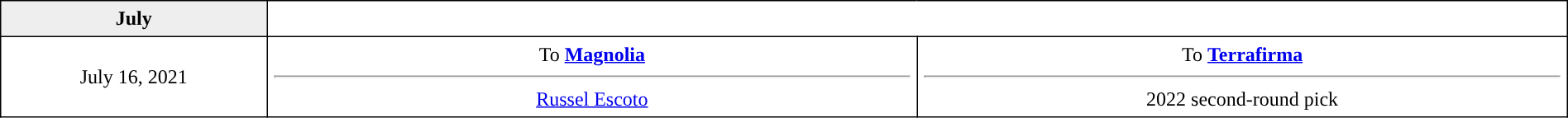<table border=1 style="border-collapse:collapse; text-align: center; width: 100%" bordercolor="#000000"  cellpadding="5">
<tr bgcolor="eeeeee">
<th>July</th>
</tr>
<tr>
<td style="width:12%">July 16, 2021</td>
<td style="width:29.3%" valign="top">To <strong><a href='#'>Magnolia</a></strong><hr><a href='#'>Russel Escoto</a></td>
<td style="width:29.3%" valign="top">To <strong><a href='#'>Terrafirma</a></strong><hr>2022 second-round pick</td>
</tr>
</table>
